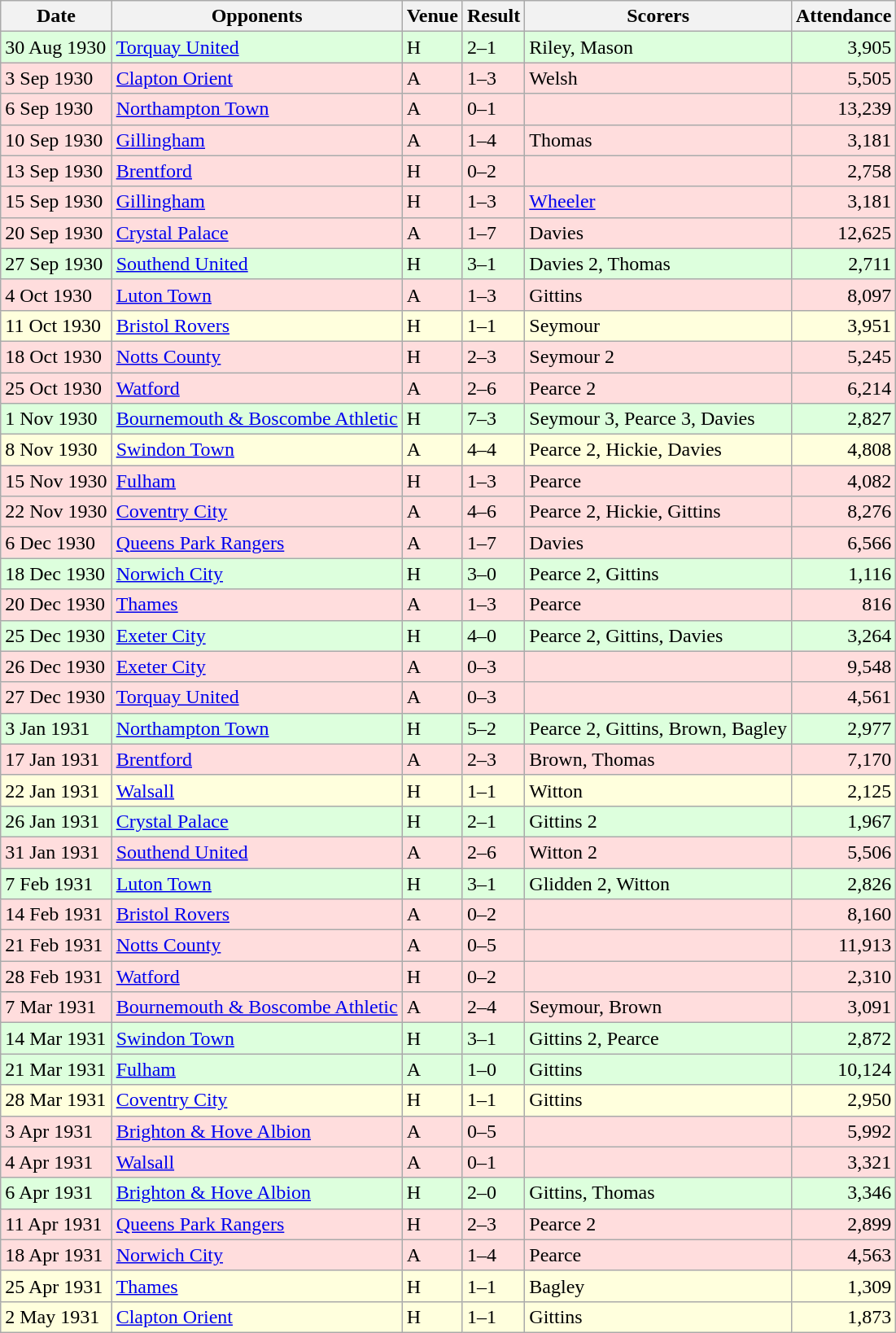<table class="wikitable sortable">
<tr>
<th>Date</th>
<th>Opponents</th>
<th>Venue</th>
<th>Result</th>
<th>Scorers</th>
<th>Attendance</th>
</tr>
<tr bgcolor="#ddffdd">
<td>30 Aug 1930</td>
<td><a href='#'>Torquay United</a></td>
<td>H</td>
<td>2–1</td>
<td>Riley, Mason</td>
<td align="right">3,905</td>
</tr>
<tr bgcolor="#ffdddd">
<td>3 Sep 1930</td>
<td><a href='#'>Clapton Orient</a></td>
<td>A</td>
<td>1–3</td>
<td>Welsh</td>
<td align="right">5,505</td>
</tr>
<tr bgcolor="#ffdddd">
<td>6 Sep 1930</td>
<td><a href='#'>Northampton Town</a></td>
<td>A</td>
<td>0–1</td>
<td></td>
<td align="right">13,239</td>
</tr>
<tr bgcolor="#ffdddd">
<td>10 Sep 1930</td>
<td><a href='#'>Gillingham</a></td>
<td>A</td>
<td>1–4</td>
<td>Thomas</td>
<td align="right">3,181</td>
</tr>
<tr bgcolor="#ffdddd">
<td>13 Sep 1930</td>
<td><a href='#'>Brentford</a></td>
<td>H</td>
<td>0–2</td>
<td></td>
<td align="right">2,758</td>
</tr>
<tr bgcolor="#ffdddd">
<td>15 Sep 1930</td>
<td><a href='#'>Gillingham</a></td>
<td>H</td>
<td>1–3</td>
<td><a href='#'>Wheeler</a></td>
<td align="right">3,181</td>
</tr>
<tr bgcolor="#ffdddd">
<td>20 Sep 1930</td>
<td><a href='#'>Crystal Palace</a></td>
<td>A</td>
<td>1–7</td>
<td>Davies</td>
<td align="right">12,625</td>
</tr>
<tr bgcolor="#ddffdd">
<td>27 Sep 1930</td>
<td><a href='#'>Southend United</a></td>
<td>H</td>
<td>3–1</td>
<td>Davies 2, Thomas</td>
<td align="right">2,711</td>
</tr>
<tr bgcolor="#ffdddd">
<td>4 Oct 1930</td>
<td><a href='#'>Luton Town</a></td>
<td>A</td>
<td>1–3</td>
<td>Gittins</td>
<td align="right">8,097</td>
</tr>
<tr bgcolor="#ffffdd">
<td>11 Oct 1930</td>
<td><a href='#'>Bristol Rovers</a></td>
<td>H</td>
<td>1–1</td>
<td>Seymour</td>
<td align="right">3,951</td>
</tr>
<tr bgcolor="#ffdddd">
<td>18 Oct 1930</td>
<td><a href='#'>Notts County</a></td>
<td>H</td>
<td>2–3</td>
<td>Seymour 2</td>
<td align="right">5,245</td>
</tr>
<tr bgcolor="#ffdddd">
<td>25 Oct 1930</td>
<td><a href='#'>Watford</a></td>
<td>A</td>
<td>2–6</td>
<td>Pearce 2</td>
<td align="right">6,214</td>
</tr>
<tr bgcolor="#ddffdd">
<td>1 Nov 1930</td>
<td><a href='#'>Bournemouth & Boscombe Athletic</a></td>
<td>H</td>
<td>7–3</td>
<td>Seymour 3, Pearce 3, Davies</td>
<td align="right">2,827</td>
</tr>
<tr bgcolor="#ffffdd">
<td>8 Nov 1930</td>
<td><a href='#'>Swindon Town</a></td>
<td>A</td>
<td>4–4</td>
<td>Pearce 2, Hickie, Davies</td>
<td align="right">4,808</td>
</tr>
<tr bgcolor="#ffdddd">
<td>15 Nov 1930</td>
<td><a href='#'>Fulham</a></td>
<td>H</td>
<td>1–3</td>
<td>Pearce</td>
<td align="right">4,082</td>
</tr>
<tr bgcolor="#ffdddd">
<td>22 Nov 1930</td>
<td><a href='#'>Coventry City</a></td>
<td>A</td>
<td>4–6</td>
<td>Pearce 2, Hickie, Gittins</td>
<td align="right">8,276</td>
</tr>
<tr bgcolor="#ffdddd">
<td>6 Dec 1930</td>
<td><a href='#'>Queens Park Rangers</a></td>
<td>A</td>
<td>1–7</td>
<td>Davies</td>
<td align="right">6,566</td>
</tr>
<tr bgcolor="#ddffdd">
<td>18 Dec 1930</td>
<td><a href='#'>Norwich City</a></td>
<td>H</td>
<td>3–0</td>
<td>Pearce 2, Gittins</td>
<td align="right">1,116</td>
</tr>
<tr bgcolor="#ffdddd">
<td>20 Dec 1930</td>
<td><a href='#'>Thames</a></td>
<td>A</td>
<td>1–3</td>
<td>Pearce</td>
<td align="right">816</td>
</tr>
<tr bgcolor="#ddffdd">
<td>25 Dec 1930</td>
<td><a href='#'>Exeter City</a></td>
<td>H</td>
<td>4–0</td>
<td>Pearce 2, Gittins, Davies</td>
<td align="right">3,264</td>
</tr>
<tr bgcolor="#ffdddd">
<td>26 Dec 1930</td>
<td><a href='#'>Exeter City</a></td>
<td>A</td>
<td>0–3</td>
<td></td>
<td align="right">9,548</td>
</tr>
<tr bgcolor="#ffdddd">
<td>27 Dec 1930</td>
<td><a href='#'>Torquay United</a></td>
<td>A</td>
<td>0–3</td>
<td></td>
<td align="right">4,561</td>
</tr>
<tr bgcolor="#ddffdd">
<td>3 Jan 1931</td>
<td><a href='#'>Northampton Town</a></td>
<td>H</td>
<td>5–2</td>
<td>Pearce 2, Gittins, Brown, Bagley</td>
<td align="right">2,977</td>
</tr>
<tr bgcolor="#ffdddd">
<td>17 Jan 1931</td>
<td><a href='#'>Brentford</a></td>
<td>A</td>
<td>2–3</td>
<td>Brown, Thomas</td>
<td align="right">7,170</td>
</tr>
<tr bgcolor="#ffffdd">
<td>22 Jan 1931</td>
<td><a href='#'>Walsall</a></td>
<td>H</td>
<td>1–1</td>
<td>Witton</td>
<td align="right">2,125</td>
</tr>
<tr bgcolor="#ddffdd">
<td>26 Jan 1931</td>
<td><a href='#'>Crystal Palace</a></td>
<td>H</td>
<td>2–1</td>
<td>Gittins 2</td>
<td align="right">1,967</td>
</tr>
<tr bgcolor="#ffdddd">
<td>31 Jan 1931</td>
<td><a href='#'>Southend United</a></td>
<td>A</td>
<td>2–6</td>
<td>Witton 2</td>
<td align="right">5,506</td>
</tr>
<tr bgcolor="#ddffdd">
<td>7 Feb 1931</td>
<td><a href='#'>Luton Town</a></td>
<td>H</td>
<td>3–1</td>
<td>Glidden 2, Witton</td>
<td align="right">2,826</td>
</tr>
<tr bgcolor="#ffdddd">
<td>14 Feb 1931</td>
<td><a href='#'>Bristol Rovers</a></td>
<td>A</td>
<td>0–2</td>
<td></td>
<td align="right">8,160</td>
</tr>
<tr bgcolor="#ffdddd">
<td>21 Feb 1931</td>
<td><a href='#'>Notts County</a></td>
<td>A</td>
<td>0–5</td>
<td></td>
<td align="right">11,913</td>
</tr>
<tr bgcolor="#ffdddd">
<td>28 Feb 1931</td>
<td><a href='#'>Watford</a></td>
<td>H</td>
<td>0–2</td>
<td></td>
<td align="right">2,310</td>
</tr>
<tr bgcolor="#ffdddd">
<td>7 Mar 1931</td>
<td><a href='#'>Bournemouth & Boscombe Athletic</a></td>
<td>A</td>
<td>2–4</td>
<td>Seymour, Brown</td>
<td align="right">3,091</td>
</tr>
<tr bgcolor="#ddffdd">
<td>14 Mar 1931</td>
<td><a href='#'>Swindon Town</a></td>
<td>H</td>
<td>3–1</td>
<td>Gittins 2, Pearce</td>
<td align="right">2,872</td>
</tr>
<tr bgcolor="#ddffdd">
<td>21 Mar 1931</td>
<td><a href='#'>Fulham</a></td>
<td>A</td>
<td>1–0</td>
<td>Gittins</td>
<td align="right">10,124</td>
</tr>
<tr bgcolor="#ffffdd">
<td>28 Mar 1931</td>
<td><a href='#'>Coventry City</a></td>
<td>H</td>
<td>1–1</td>
<td>Gittins</td>
<td align="right">2,950</td>
</tr>
<tr bgcolor="#ffdddd">
<td>3 Apr 1931</td>
<td><a href='#'>Brighton & Hove Albion</a></td>
<td>A</td>
<td>0–5</td>
<td></td>
<td align="right">5,992</td>
</tr>
<tr bgcolor="#ffdddd">
<td>4 Apr 1931</td>
<td><a href='#'>Walsall</a></td>
<td>A</td>
<td>0–1</td>
<td></td>
<td align="right">3,321</td>
</tr>
<tr bgcolor="#ddffdd">
<td>6 Apr 1931</td>
<td><a href='#'>Brighton & Hove Albion</a></td>
<td>H</td>
<td>2–0</td>
<td>Gittins, Thomas</td>
<td align="right">3,346</td>
</tr>
<tr bgcolor="#ffdddd">
<td>11 Apr 1931</td>
<td><a href='#'>Queens Park Rangers</a></td>
<td>H</td>
<td>2–3</td>
<td>Pearce 2</td>
<td align="right">2,899</td>
</tr>
<tr bgcolor="#ffdddd">
<td>18 Apr 1931</td>
<td><a href='#'>Norwich City</a></td>
<td>A</td>
<td>1–4</td>
<td>Pearce</td>
<td align="right">4,563</td>
</tr>
<tr bgcolor="#ffffdd">
<td>25 Apr 1931</td>
<td><a href='#'>Thames</a></td>
<td>H</td>
<td>1–1</td>
<td>Bagley</td>
<td align="right">1,309</td>
</tr>
<tr bgcolor="#ffffdd">
<td>2 May 1931</td>
<td><a href='#'>Clapton Orient</a></td>
<td>H</td>
<td>1–1</td>
<td>Gittins</td>
<td align="right">1,873</td>
</tr>
</table>
